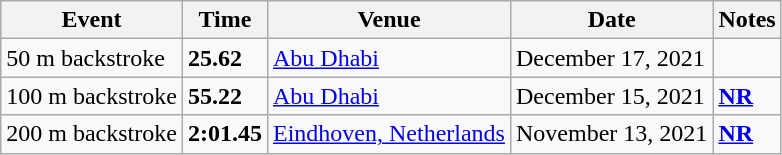<table class="wikitable">
<tr>
<th>Event</th>
<th>Time</th>
<th>Venue</th>
<th>Date</th>
<th>Notes</th>
</tr>
<tr>
<td>50 m backstroke</td>
<td><strong>25.62</strong></td>
<td><a href='#'>Abu Dhabi</a></td>
<td>December 17, 2021</td>
<td></td>
</tr>
<tr>
<td>100 m backstroke</td>
<td><strong>55.22</strong></td>
<td><a href='#'>Abu Dhabi</a></td>
<td>December 15, 2021</td>
<td><strong><a href='#'>NR</a></strong></td>
</tr>
<tr>
<td>200 m backstroke</td>
<td><strong>2:01.45</strong></td>
<td><a href='#'> Eindhoven, Netherlands</a></td>
<td>November 13, 2021</td>
<td><strong><a href='#'>NR</a></strong></td>
</tr>
</table>
